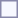<table style="border:1px solid #8888aa; background-color:#f7f8ff; padding:5px; font-size:95%; margin: 0px 12px 12px 0px;">
</table>
